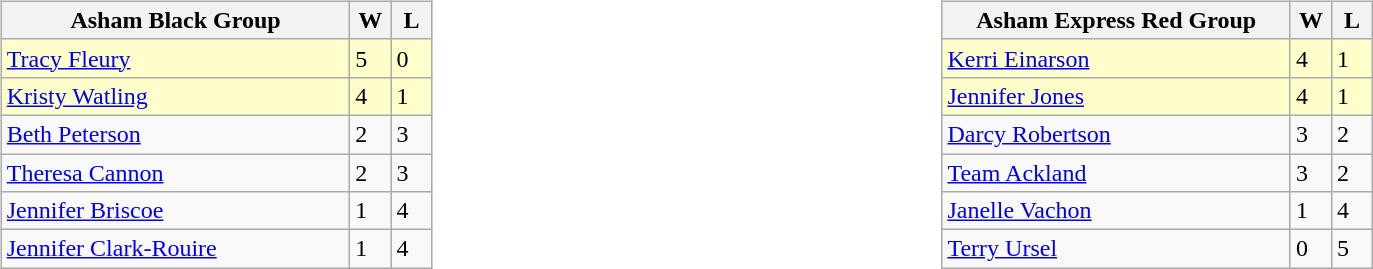<table table>
<tr>
<td valign=top width=10%><br><table class=wikitable>
<tr>
<th width=225>Asham Black Group</th>
<th width=20>W</th>
<th width=20>L</th>
</tr>
<tr bgcolor=#ffffcc>
<td><a href='#'>Tracy Fleury</a></td>
<td>5</td>
<td>0</td>
</tr>
<tr bgcolor=#ffffcc>
<td><a href='#'>Kristy Watling</a></td>
<td>4</td>
<td>1</td>
</tr>
<tr>
<td><a href='#'>Beth Peterson</a></td>
<td>2</td>
<td>3</td>
</tr>
<tr>
<td><a href='#'>Theresa Cannon</a></td>
<td>2</td>
<td>3</td>
</tr>
<tr>
<td><a href='#'>Jennifer Briscoe</a></td>
<td>1</td>
<td>4</td>
</tr>
<tr>
<td><a href='#'>Jennifer Clark-Rouire</a></td>
<td>1</td>
<td>4</td>
</tr>
</table>
</td>
<td valign=top width=10%><br><table class=wikitable>
<tr>
<th width=225>Asham Express Red Group</th>
<th width=20>W</th>
<th width=20>L</th>
</tr>
<tr bgcolor=#ffffcc>
<td><a href='#'>Kerri Einarson</a></td>
<td>4</td>
<td>1</td>
</tr>
<tr bgcolor=#ffffcc>
<td><a href='#'>Jennifer Jones</a></td>
<td>4</td>
<td>1</td>
</tr>
<tr>
<td><a href='#'>Darcy Robertson</a></td>
<td>3</td>
<td>2</td>
</tr>
<tr>
<td><a href='#'>Team Ackland</a></td>
<td>3</td>
<td>2</td>
</tr>
<tr>
<td><a href='#'>Janelle Vachon</a></td>
<td>1</td>
<td>4</td>
</tr>
<tr>
<td><a href='#'>Terry Ursel</a></td>
<td>0</td>
<td>5</td>
</tr>
</table>
</td>
</tr>
</table>
